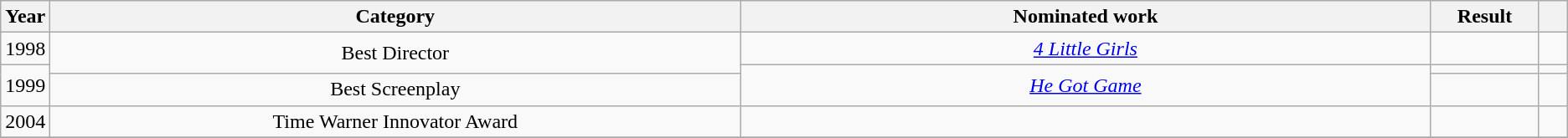<table class="wikitable">
<tr>
<th scope="col" style="width:1em;">Year</th>
<th scope="col" style="width:35em;">Category</th>
<th scope="col" style="width:35em;">Nominated work</th>
<th scope="col" style="width:5em;">Result</th>
<th scope="col" style="width:1em;" class="unsortable"></th>
</tr>
<tr>
<td align="center">1998</td>
<td rowspan="2" align="center">Best Director</td>
<td align="center"><em><a href='#'>4 Little Girls</a></em></td>
<td></td>
<td></td>
</tr>
<tr>
<td align="center" rowspan="2">1999</td>
<td align="center" rowspan="2"><em><a href='#'>He Got Game</a></em></td>
<td></td>
<td></td>
</tr>
<tr>
<td align="center">Best Screenplay</td>
<td></td>
<td></td>
</tr>
<tr>
<td align="center">2004</td>
<td align="center">Time Warner Innovator Award</td>
<td align="center"></td>
<td></td>
<td></td>
</tr>
<tr>
</tr>
</table>
